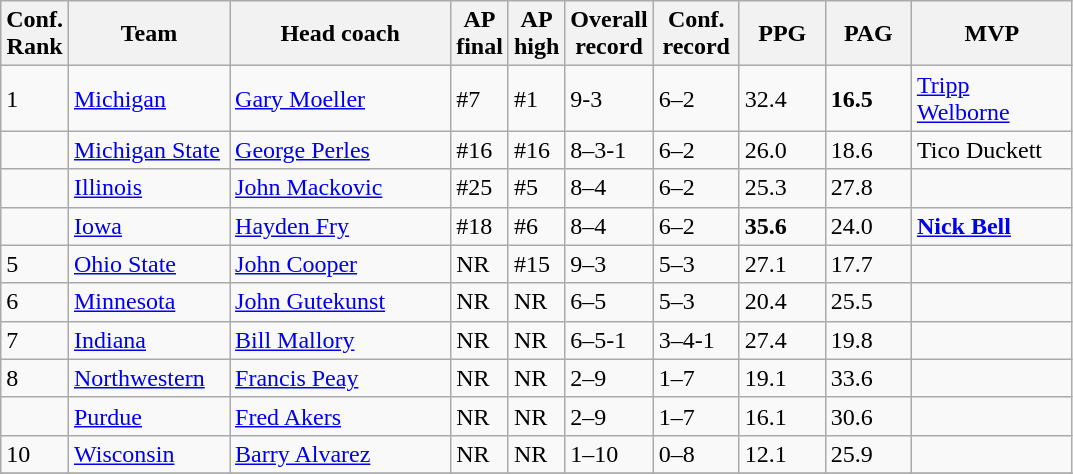<table class="sortable wikitable">
<tr>
<th width="25">Conf. Rank</th>
<th width="100">Team</th>
<th width="140">Head coach</th>
<th width="25">AP final</th>
<th width="25">AP high</th>
<th width="50">Overall record</th>
<th width="50">Conf. record</th>
<th width="50">PPG</th>
<th width="50">PAG</th>
<th width="100">MVP</th>
</tr>
<tr align="left" bgcolor="">
<td>1</td>
<td><a href='#'>Michigan</a></td>
<td><a href='#'>Gary Moeller</a></td>
<td>#7</td>
<td>#1</td>
<td>9-3</td>
<td>6–2</td>
<td>32.4</td>
<td><strong>16.5</strong></td>
<td><a href='#'>Tripp Welborne</a></td>
</tr>
<tr align="left" bgcolor="">
<td></td>
<td><a href='#'>Michigan State</a></td>
<td><a href='#'>George Perles</a></td>
<td>#16</td>
<td>#16</td>
<td>8–3-1</td>
<td>6–2</td>
<td>26.0</td>
<td>18.6</td>
<td>Tico Duckett</td>
</tr>
<tr align="left" bgcolor="">
<td></td>
<td><a href='#'>Illinois</a></td>
<td><a href='#'>John Mackovic</a></td>
<td>#25</td>
<td>#5</td>
<td>8–4</td>
<td>6–2</td>
<td>25.3</td>
<td>27.8</td>
<td></td>
</tr>
<tr align="left" bgcolor="">
<td></td>
<td><a href='#'>Iowa</a></td>
<td><a href='#'>Hayden Fry</a></td>
<td>#18</td>
<td>#6</td>
<td>8–4</td>
<td>6–2</td>
<td><strong>35.6</strong></td>
<td>24.0</td>
<td><strong><a href='#'>Nick Bell</a></strong></td>
</tr>
<tr align="left" bgcolor="">
<td>5</td>
<td><a href='#'>Ohio State</a></td>
<td><a href='#'>John Cooper</a></td>
<td>NR</td>
<td>#15</td>
<td>9–3</td>
<td>5–3</td>
<td>27.1</td>
<td>17.7</td>
<td></td>
</tr>
<tr align="left" bgcolor="">
<td>6</td>
<td><a href='#'>Minnesota</a></td>
<td><a href='#'>John Gutekunst</a></td>
<td>NR</td>
<td>NR</td>
<td>6–5</td>
<td>5–3</td>
<td>20.4</td>
<td>25.5</td>
<td></td>
</tr>
<tr align="left" bgcolor="">
<td>7</td>
<td><a href='#'>Indiana</a></td>
<td><a href='#'>Bill Mallory</a></td>
<td>NR</td>
<td>NR</td>
<td>6–5-1</td>
<td>3–4-1</td>
<td>27.4</td>
<td>19.8</td>
<td></td>
</tr>
<tr align="left" bgcolor="">
<td>8</td>
<td><a href='#'>Northwestern</a></td>
<td><a href='#'>Francis Peay</a></td>
<td>NR</td>
<td>NR</td>
<td>2–9</td>
<td>1–7</td>
<td>19.1</td>
<td>33.6</td>
<td></td>
</tr>
<tr align="left" bgcolor="">
<td></td>
<td><a href='#'>Purdue</a></td>
<td><a href='#'>Fred Akers</a></td>
<td>NR</td>
<td>NR</td>
<td>2–9</td>
<td>1–7</td>
<td>16.1</td>
<td>30.6</td>
<td></td>
</tr>
<tr align="left" bgcolor="">
<td>10</td>
<td><a href='#'>Wisconsin</a></td>
<td><a href='#'>Barry Alvarez</a></td>
<td>NR</td>
<td>NR</td>
<td>1–10</td>
<td>0–8</td>
<td>12.1</td>
<td>25.9</td>
<td></td>
</tr>
<tr>
</tr>
</table>
